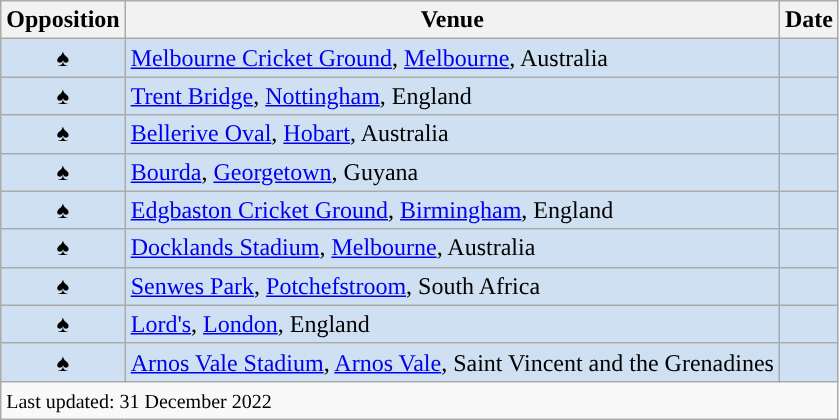<table class="wikitable plainrowheaders sortable">
<tr>
<th scope=col>Opposition</th>
<th scope=col>Venue</th>
<th scope=col>Date</th>
</tr>
<tr bgcolor=#cee0f2>
<th scope=row style="background:#cee0f2;"> ♠</th>
<td><a href='#'>Melbourne Cricket Ground</a>, <a href='#'>Melbourne</a>, Australia</td>
<td><a href='#'></a></td>
</tr>
<tr bgcolor=#cee0f2>
<th scope=row style="background:#cee0f2;"> ♠</th>
<td><a href='#'>Trent Bridge</a>, <a href='#'>Nottingham</a>, England</td>
<td><a href='#'></a></td>
</tr>
<tr bgcolor=#cee0f2>
<th scope=row style="background:#cee0f2;"> ♠</th>
<td><a href='#'>Bellerive Oval</a>, <a href='#'>Hobart</a>, Australia</td>
<td><a href='#'></a></td>
</tr>
<tr bgcolor=#cee0f2>
<th scope=row style="background:#cee0f2;"> ♠</th>
<td><a href='#'>Bourda</a>, <a href='#'>Georgetown</a>, Guyana</td>
<td><a href='#'></a></td>
</tr>
<tr bgcolor=#cee0f2>
<th scope=row style="background:#cee0f2;"> ♠</th>
<td><a href='#'>Edgbaston Cricket Ground</a>, <a href='#'>Birmingham</a>, England</td>
<td><a href='#'></a></td>
</tr>
<tr bgcolor=#cee0f2>
<th scope=row style="background:#cee0f2;"> ♠</th>
<td><a href='#'>Docklands Stadium</a>, <a href='#'>Melbourne</a>, Australia</td>
<td><a href='#'></a></td>
</tr>
<tr bgcolor=#cee0f2>
<th scope=row style="background:#cee0f2;"> ♠</th>
<td><a href='#'>Senwes Park</a>, <a href='#'>Potchefstroom</a>, South Africa</td>
<td><a href='#'></a></td>
</tr>
<tr bgcolor=#cee0f2>
<th scope=row style="background:#cee0f2;"> ♠</th>
<td><a href='#'>Lord's</a>, <a href='#'>London</a>, England</td>
<td><a href='#'></a></td>
</tr>
<tr bgcolor=#cee0f2>
<th scope=row style="background:#cee0f2;"> ♠</th>
<td><a href='#'>Arnos Vale Stadium</a>, <a href='#'>Arnos Vale</a>, Saint Vincent and the Grenadines</td>
<td><a href='#'></a></td>
</tr>
<tr class=sortbottom>
<td colspan=3><small>Last updated: 31 December 2022</small></td>
</tr>
</table>
